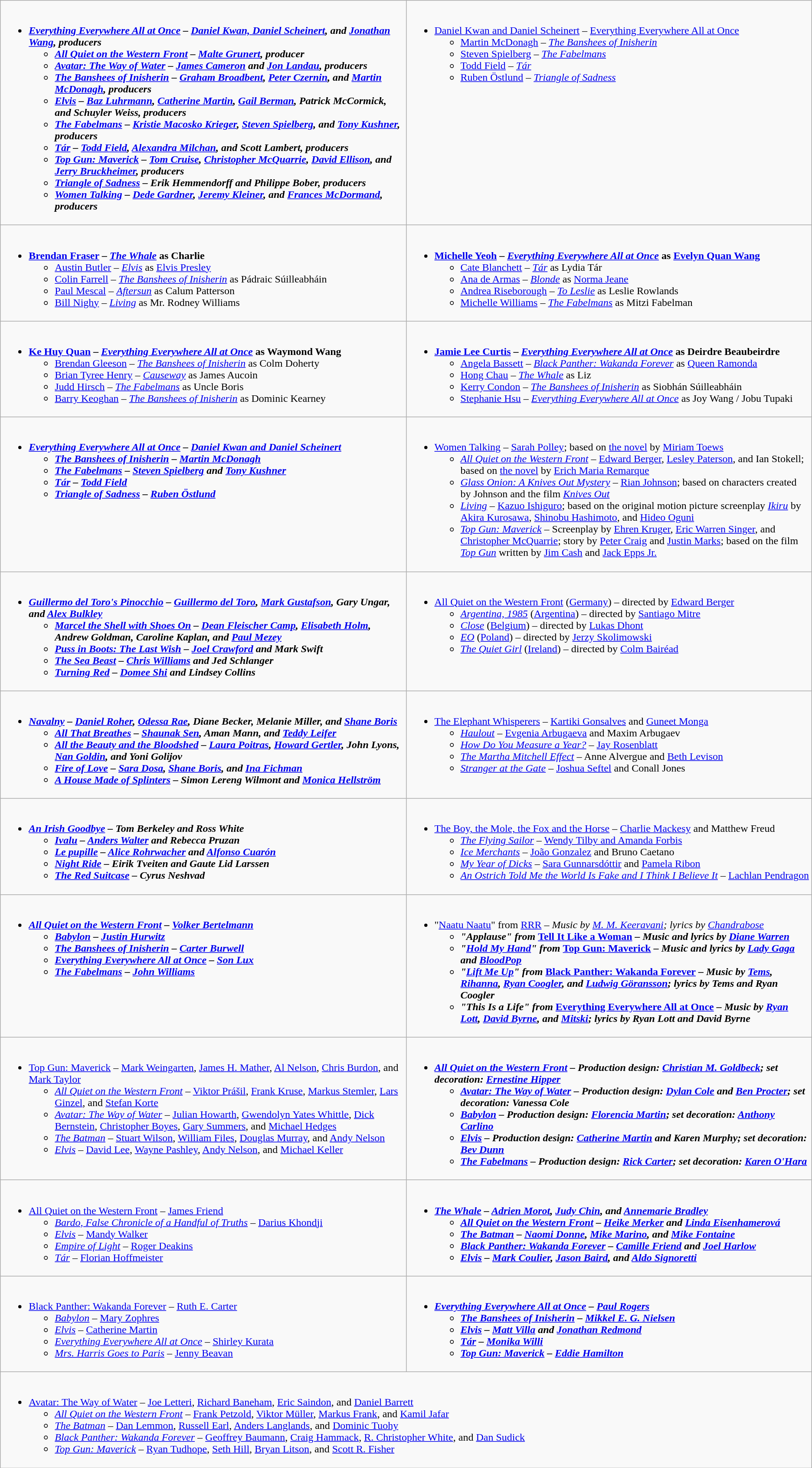<table class="wikitable" role="presentation">
<tr>
<td style="vertical-align:top; width:50%;"><br><ul><li><strong><em><a href='#'>Everything Everywhere All at Once</a><em> – <a href='#'>Daniel Kwan, Daniel Scheinert</a>, and <a href='#'>Jonathan Wang</a>, producers<strong><ul><li></em><a href='#'>All Quiet on the Western Front</a><em> – <a href='#'>Malte Grunert</a>, producer</li><li></em><a href='#'>Avatar: The Way of Water</a><em> – <a href='#'>James Cameron</a> and <a href='#'>Jon Landau</a>, producers</li><li></em><a href='#'>The Banshees of Inisherin</a><em> – <a href='#'>Graham Broadbent</a>, <a href='#'>Peter Czernin</a>, and <a href='#'>Martin McDonagh</a>, producers</li><li></em><a href='#'>Elvis</a><em> – <a href='#'>Baz Luhrmann</a>, <a href='#'>Catherine Martin</a>, <a href='#'>Gail Berman</a>, Patrick McCormick, and Schuyler Weiss, producers</li><li></em><a href='#'>The Fabelmans</a><em> – <a href='#'>Kristie Macosko Krieger</a>, <a href='#'>Steven Spielberg</a>, and <a href='#'>Tony Kushner</a>, producers</li><li></em><a href='#'>Tár</a><em> – <a href='#'>Todd Field</a>, <a href='#'>Alexandra Milchan</a>, and Scott Lambert, producers</li><li></em><a href='#'>Top Gun: Maverick</a><em> – <a href='#'>Tom Cruise</a>, <a href='#'>Christopher McQuarrie</a>, <a href='#'>David Ellison</a>, and <a href='#'>Jerry Bruckheimer</a>, producers</li><li></em><a href='#'>Triangle of Sadness</a><em> – Erik Hemmendorff and Philippe Bober, producers</li><li></em><a href='#'>Women Talking</a><em> – <a href='#'>Dede Gardner</a>, <a href='#'>Jeremy Kleiner</a>, and <a href='#'>Frances McDormand</a>, producers</li></ul></li></ul></td>
<td style="vertical-align:top; width:50%;"><br><ul><li></strong><a href='#'>Daniel Kwan and Daniel Scheinert</a> – </em><a href='#'>Everything Everywhere All at Once</a></em></strong><ul><li><a href='#'>Martin McDonagh</a> – <em><a href='#'>The Banshees of Inisherin</a></em></li><li><a href='#'>Steven Spielberg</a> – <em><a href='#'>The Fabelmans</a></em></li><li><a href='#'>Todd Field</a> – <em><a href='#'>Tár</a></em></li><li><a href='#'>Ruben Östlund</a> – <em><a href='#'>Triangle of Sadness</a></em></li></ul></li></ul></td>
</tr>
<tr>
<td style="vertical-align:top; width:50%;"><br><ul><li><strong><a href='#'>Brendan Fraser</a> – <em><a href='#'>The Whale</a></em> as Charlie</strong><ul><li><a href='#'>Austin Butler</a> – <em><a href='#'>Elvis</a></em> as <a href='#'>Elvis Presley</a></li><li><a href='#'>Colin Farrell</a> – <em><a href='#'>The Banshees of Inisherin</a></em> as Pádraic Súilleabháin</li><li><a href='#'>Paul Mescal</a> – <em><a href='#'>Aftersun</a></em> as Calum Patterson</li><li><a href='#'>Bill Nighy</a> – <em><a href='#'>Living</a></em> as Mr. Rodney Williams</li></ul></li></ul></td>
<td style="vertical-align:top; width:50%;"><br><ul><li><strong><a href='#'>Michelle Yeoh</a> – <em><a href='#'>Everything Everywhere All at Once</a></em> as <a href='#'>Evelyn Quan Wang</a></strong><ul><li><a href='#'>Cate Blanchett</a> – <em><a href='#'>Tár</a></em> as Lydia Tár</li><li><a href='#'>Ana de Armas</a> – <em><a href='#'>Blonde</a></em> as <a href='#'>Norma Jeane</a></li><li><a href='#'>Andrea Riseborough</a> – <em><a href='#'>To Leslie</a></em> as Leslie Rowlands</li><li><a href='#'>Michelle Williams</a> – <em><a href='#'>The Fabelmans</a></em> as Mitzi Fabelman</li></ul></li></ul></td>
</tr>
<tr>
<td style="vertical-align:top; width:50%;"><br><ul><li><strong><a href='#'>Ke Huy Quan</a> – <em><a href='#'>Everything Everywhere All at Once</a></em> as Waymond Wang</strong><ul><li><a href='#'>Brendan Gleeson</a> – <em><a href='#'>The Banshees of Inisherin</a></em> as Colm Doherty</li><li><a href='#'>Brian Tyree Henry</a> – <em><a href='#'>Causeway</a></em> as James Aucoin</li><li><a href='#'>Judd Hirsch</a> – <em><a href='#'>The Fabelmans</a></em> as Uncle Boris</li><li><a href='#'>Barry Keoghan</a> – <em><a href='#'>The Banshees of Inisherin</a></em> as Dominic Kearney</li></ul></li></ul></td>
<td style="vertical-align:top; width:50%;"><br><ul><li><strong><a href='#'>Jamie Lee Curtis</a> – <em><a href='#'>Everything Everywhere All at Once</a></em> as Deirdre Beaubeirdre</strong><ul><li><a href='#'>Angela Bassett</a> – <em><a href='#'>Black Panther: Wakanda Forever</a></em> as <a href='#'>Queen Ramonda</a></li><li><a href='#'>Hong Chau</a> – <em><a href='#'>The Whale</a></em> as Liz</li><li><a href='#'>Kerry Condon</a> – <em><a href='#'>The Banshees of Inisherin</a></em> as Siobhán Súilleabháin</li><li><a href='#'>Stephanie Hsu</a> – <em><a href='#'>Everything Everywhere All at Once</a></em> as Joy Wang / Jobu Tupaki</li></ul></li></ul></td>
</tr>
<tr>
<td style="vertical-align:top; width:50%;"><br><ul><li><strong><em><a href='#'>Everything Everywhere All at Once</a><em> – <a href='#'>Daniel Kwan and Daniel Scheinert</a><strong><ul><li></em><a href='#'>The Banshees of Inisherin</a><em> – <a href='#'>Martin McDonagh</a></li><li></em><a href='#'>The Fabelmans</a><em> – <a href='#'>Steven Spielberg</a> and <a href='#'>Tony Kushner</a></li><li></em><a href='#'>Tár</a><em> – <a href='#'>Todd Field</a></li><li></em><a href='#'>Triangle of Sadness</a><em> – <a href='#'>Ruben Östlund</a></li></ul></li></ul></td>
<td style="vertical-align:top; width:50%;"><br><ul><li></em></strong><a href='#'>Women Talking</a></em> – <a href='#'>Sarah Polley</a>; based on <a href='#'>the novel</a> by <a href='#'>Miriam Toews</a></strong><ul><li><em><a href='#'>All Quiet on the Western Front</a></em> – <a href='#'>Edward Berger</a>, <a href='#'>Lesley Paterson</a>, and Ian Stokell; based on <a href='#'>the novel</a> by <a href='#'>Erich Maria Remarque</a></li><li><em><a href='#'>Glass Onion: A Knives Out Mystery</a></em> – <a href='#'>Rian Johnson</a>; based on characters created by Johnson and the film <em><a href='#'>Knives Out</a></em></li><li><em><a href='#'>Living</a></em> – <a href='#'>Kazuo Ishiguro</a>; based on the original motion picture screenplay <em><a href='#'>Ikiru</a></em> by <a href='#'>Akira Kurosawa</a>, <a href='#'>Shinobu Hashimoto</a>, and <a href='#'>Hideo Oguni</a></li><li><em><a href='#'>Top Gun: Maverick</a></em> – Screenplay by <a href='#'>Ehren Kruger</a>, <a href='#'>Eric Warren Singer</a>, and <a href='#'>Christopher McQuarrie</a>; story by <a href='#'>Peter Craig</a> and <a href='#'>Justin Marks</a>; based on the film <em><a href='#'>Top Gun</a></em> written by <a href='#'>Jim Cash</a> and <a href='#'>Jack Epps Jr.</a></li></ul></li></ul></td>
</tr>
<tr>
<td style="vertical-align:top; width:50%;"><br><ul><li><strong><em><a href='#'>Guillermo del Toro's Pinocchio</a><em> – <a href='#'>Guillermo del Toro</a>, <a href='#'>Mark Gustafson</a>, Gary Ungar, and <a href='#'>Alex Bulkley</a><strong><ul><li></em><a href='#'>Marcel the Shell with Shoes On</a><em> – <a href='#'>Dean Fleischer Camp</a>, <a href='#'>Elisabeth Holm</a>, Andrew Goldman, Caroline Kaplan, and <a href='#'>Paul Mezey</a></li><li></em><a href='#'>Puss in Boots: The Last Wish</a><em> – <a href='#'>Joel Crawford</a> and Mark Swift</li><li></em><a href='#'>The Sea Beast</a><em> – <a href='#'>Chris Williams</a> and Jed Schlanger</li><li></em><a href='#'>Turning Red</a><em> – <a href='#'>Domee Shi</a> and Lindsey Collins</li></ul></li></ul></td>
<td style="vertical-align:top; width:50%;"><br><ul><li></em></strong><a href='#'>All Quiet on the Western Front</a></em> (<a href='#'>Germany</a>) – directed by <a href='#'>Edward Berger</a></strong><ul><li><em><a href='#'>Argentina, 1985</a></em> (<a href='#'>Argentina</a>) – directed by <a href='#'>Santiago Mitre</a></li><li><em><a href='#'>Close</a></em> (<a href='#'>Belgium</a>) – directed by <a href='#'>Lukas Dhont</a></li><li><em><a href='#'>EO</a></em> (<a href='#'>Poland</a>) – directed by <a href='#'>Jerzy Skolimowski</a></li><li><em><a href='#'>The Quiet Girl</a></em> (<a href='#'>Ireland</a>) – directed by <a href='#'>Colm Bairéad</a></li></ul></li></ul></td>
</tr>
<tr>
<td style="vertical-align:top; width:50%;"><br><ul><li><strong><em><a href='#'>Navalny</a><em> – <a href='#'>Daniel Roher</a>, <a href='#'>Odessa Rae</a>, Diane Becker, Melanie Miller, and <a href='#'>Shane Boris</a><strong><ul><li></em><a href='#'>All That Breathes</a><em> – <a href='#'>Shaunak Sen</a>, Aman Mann, and <a href='#'>Teddy Leifer</a></li><li></em><a href='#'>All the Beauty and the Bloodshed</a><em> – <a href='#'>Laura Poitras</a>, <a href='#'>Howard Gertler</a>, John Lyons, <a href='#'>Nan Goldin</a>, and Yoni Golijov</li><li></em><a href='#'>Fire of Love</a><em> – <a href='#'>Sara Dosa</a>, <a href='#'>Shane Boris</a>, and <a href='#'>Ina Fichman</a></li><li></em><a href='#'>A House Made of Splinters</a><em> – Simon Lereng Wilmont and <a href='#'>Monica Hellström</a></li></ul></li></ul></td>
<td style="vertical-align:top; width:50%;"><br><ul><li></em></strong><a href='#'>The Elephant Whisperers</a></em> – <a href='#'>Kartiki Gonsalves</a> and <a href='#'>Guneet Monga</a></strong><ul><li><em><a href='#'>Haulout</a></em> – <a href='#'>Evgenia Arbugaeva</a> and Maxim Arbugaev</li><li><em><a href='#'>How Do You Measure a Year?</a></em> – <a href='#'>Jay Rosenblatt</a></li><li><em><a href='#'>The Martha Mitchell Effect</a></em> – Anne Alvergue and <a href='#'>Beth Levison</a></li><li><em><a href='#'>Stranger at the Gate</a></em> – <a href='#'>Joshua Seftel</a> and Conall Jones</li></ul></li></ul></td>
</tr>
<tr>
<td style="vertical-align:top; width:50%;"><br><ul><li><strong><em><a href='#'>An Irish Goodbye</a><em> – Tom Berkeley and Ross White<strong><ul><li></em><a href='#'>Ivalu</a><em> – <a href='#'>Anders Walter</a> and Rebecca Pruzan</li><li></em><a href='#'>Le pupille</a><em> – <a href='#'>Alice Rohrwacher</a> and <a href='#'>Alfonso Cuarón</a></li><li></em><a href='#'>Night Ride</a><em> – Eirik Tveiten and Gaute Lid Larssen</li><li></em><a href='#'>The Red Suitcase</a><em> – Cyrus Neshvad</li></ul></li></ul></td>
<td style="vertical-align:top; width:50%;"><br><ul><li></em></strong><a href='#'>The Boy, the Mole, the Fox and the Horse</a></em> – <a href='#'>Charlie Mackesy</a> and Matthew Freud</strong><ul><li><em><a href='#'>The Flying Sailor</a></em> – <a href='#'>Wendy Tilby and Amanda Forbis</a></li><li><em><a href='#'>Ice Merchants</a></em> – <a href='#'>João Gonzalez</a> and Bruno Caetano</li><li><em><a href='#'>My Year of Dicks</a></em> – <a href='#'>Sara Gunnarsdóttir</a> and <a href='#'>Pamela Ribon</a></li><li><em><a href='#'>An Ostrich Told Me the World Is Fake and I Think I Believe It</a></em> – <a href='#'>Lachlan Pendragon</a></li></ul></li></ul></td>
</tr>
<tr>
<td style="vertical-align:top; width:50%;"><br><ul><li><strong><em><a href='#'>All Quiet on the Western Front</a><em> – <a href='#'>Volker Bertelmann</a><strong><ul><li></em><a href='#'>Babylon</a><em> – <a href='#'>Justin Hurwitz</a></li><li></em><a href='#'>The Banshees of Inisherin</a><em> – <a href='#'>Carter Burwell</a></li><li></em><a href='#'>Everything Everywhere All at Once</a><em> – <a href='#'>Son Lux</a></li><li></em><a href='#'>The Fabelmans</a><em> – <a href='#'>John Williams</a></li></ul></li></ul></td>
<td style="vertical-align:top; width:50%;"><br><ul><li></strong>"<a href='#'>Naatu Naatu</a>" from </em><a href='#'>RRR</a><em> – Music by <a href='#'>M. M. Keeravani</a>; lyrics by <a href='#'>Chandrabose</a><strong><ul><li>"Applause" from </em><a href='#'>Tell It Like a Woman</a><em> – Music and lyrics by <a href='#'>Diane Warren</a></li><li>"<a href='#'>Hold My Hand</a>" from </em><a href='#'>Top Gun: Maverick</a><em> – Music and lyrics by <a href='#'>Lady Gaga</a> and <a href='#'>BloodPop</a></li><li>"<a href='#'>Lift Me Up</a>" from </em><a href='#'>Black Panther: Wakanda Forever</a><em> – Music by <a href='#'>Tems</a>, <a href='#'>Rihanna</a>, <a href='#'>Ryan Coogler</a>, and <a href='#'>Ludwig Göransson</a>; lyrics by Tems and Ryan Coogler</li><li>"This Is a Life" from </em><a href='#'>Everything Everywhere All at Once</a><em> – Music by <a href='#'>Ryan Lott</a>, <a href='#'>David Byrne</a>, and <a href='#'>Mitski</a>; lyrics by Ryan Lott and David Byrne</li></ul></li></ul></td>
</tr>
<tr>
<td style="vertical-align:top; width:50%;"><br><ul><li></em></strong><a href='#'>Top Gun: Maverick</a></em> – <a href='#'>Mark Weingarten</a>, <a href='#'>James H. Mather</a>, <a href='#'>Al Nelson</a>, <a href='#'>Chris Burdon</a>, and <a href='#'>Mark Taylor</a></strong><ul><li><em><a href='#'>All Quiet on the Western Front</a></em> – <a href='#'>Viktor Prášil</a>, <a href='#'>Frank Kruse</a>, <a href='#'>Markus Stemler</a>, <a href='#'>Lars Ginzel</a>, and <a href='#'>Stefan Korte</a></li><li><em><a href='#'>Avatar: The Way of Water</a></em> – <a href='#'>Julian Howarth</a>, <a href='#'>Gwendolyn Yates Whittle</a>, <a href='#'>Dick Bernstein</a>, <a href='#'>Christopher Boyes</a>, <a href='#'>Gary Summers</a>, and <a href='#'>Michael Hedges</a></li><li><em><a href='#'>The Batman</a></em> – <a href='#'>Stuart Wilson</a>, <a href='#'>William Files</a>, <a href='#'>Douglas Murray</a>, and <a href='#'>Andy Nelson</a></li><li><em><a href='#'>Elvis</a></em> – <a href='#'>David Lee</a>, <a href='#'>Wayne Pashley</a>, <a href='#'>Andy Nelson</a>, and <a href='#'>Michael Keller</a></li></ul></li></ul></td>
<td style="vertical-align:top; width:50%;"><br><ul><li><strong><em><a href='#'>All Quiet on the Western Front</a><em> – Production design: <a href='#'>Christian M. Goldbeck</a>; set decoration: <a href='#'>Ernestine Hipper</a><strong><ul><li></em><a href='#'>Avatar: The Way of Water</a><em> – Production design: <a href='#'>Dylan Cole</a> and <a href='#'>Ben Procter</a>; set decoration: Vanessa Cole</li><li></em><a href='#'>Babylon</a><em> – Production design: <a href='#'>Florencia Martin</a>; set decoration: <a href='#'>Anthony Carlino</a></li><li></em><a href='#'>Elvis</a><em> – Production design: <a href='#'>Catherine Martin</a> and Karen Murphy; set decoration: <a href='#'>Bev Dunn</a></li><li></em><a href='#'>The Fabelmans</a><em> – Production design: <a href='#'>Rick Carter</a>; set decoration: <a href='#'>Karen O'Hara</a></li></ul></li></ul></td>
</tr>
<tr>
<td style="vertical-align:top; width:50%;"><br><ul><li></em></strong><a href='#'>All Quiet on the Western Front</a></em> – <a href='#'>James Friend</a></strong><ul><li><em><a href='#'>Bardo, False Chronicle of a Handful of Truths</a></em> – <a href='#'>Darius Khondji</a></li><li><em><a href='#'>Elvis</a></em> – <a href='#'>Mandy Walker</a></li><li><em><a href='#'>Empire of Light</a></em> – <a href='#'>Roger Deakins</a></li><li><em><a href='#'>Tár</a></em> – <a href='#'>Florian Hoffmeister</a></li></ul></li></ul></td>
<td style="vertical-align:top; width:50%;"><br><ul><li><strong><em><a href='#'>The Whale</a><em> – <a href='#'>Adrien Morot</a>, <a href='#'>Judy Chin</a>, and <a href='#'>Annemarie Bradley</a><strong><ul><li></em><a href='#'>All Quiet on the Western Front</a><em> – <a href='#'>Heike Merker</a> and <a href='#'>Linda Eisenhamerová</a></li><li></em><a href='#'>The Batman</a><em> – <a href='#'>Naomi Donne</a>, <a href='#'>Mike Marino</a>, and <a href='#'>Mike Fontaine</a></li><li></em><a href='#'>Black Panther: Wakanda Forever</a><em> – <a href='#'>Camille Friend</a> and <a href='#'>Joel Harlow</a></li><li></em><a href='#'>Elvis</a><em> – <a href='#'>Mark Coulier</a>, <a href='#'>Jason Baird</a>, and <a href='#'>Aldo Signoretti</a></li></ul></li></ul></td>
</tr>
<tr>
<td style="vertical-align:top; width:50%;"><br><ul><li></em></strong><a href='#'>Black Panther: Wakanda Forever</a></em> – <a href='#'>Ruth E. Carter</a></strong><ul><li><em><a href='#'>Babylon</a></em> – <a href='#'>Mary Zophres</a></li><li><em><a href='#'>Elvis</a></em> – <a href='#'>Catherine Martin</a></li><li><em><a href='#'>Everything Everywhere All at Once</a></em> – <a href='#'>Shirley Kurata</a></li><li><em><a href='#'>Mrs. Harris Goes to Paris</a></em> – <a href='#'>Jenny Beavan</a></li></ul></li></ul></td>
<td style="vertical-align:top; width:50%;"><br><ul><li><strong><em><a href='#'>Everything Everywhere All at Once</a><em> – <a href='#'>Paul Rogers</a><strong><ul><li></em><a href='#'>The Banshees of Inisherin</a><em> – <a href='#'>Mikkel E. G. Nielsen</a></li><li></em><a href='#'>Elvis</a><em> – <a href='#'>Matt Villa</a> and <a href='#'>Jonathan Redmond</a></li><li></em><a href='#'>Tár</a><em> – <a href='#'>Monika Willi</a></li><li></em><a href='#'>Top Gun: Maverick</a><em> – <a href='#'>Eddie Hamilton</a></li></ul></li></ul></td>
</tr>
<tr>
<td colspan="2" style="vertical-align:top; width:50%;"><br><ul><li></em></strong><a href='#'>Avatar: The Way of Water</a></em> – <a href='#'>Joe Letteri</a>, <a href='#'>Richard Baneham</a>, <a href='#'>Eric Saindon</a>, and <a href='#'>Daniel Barrett</a></strong><ul><li><em><a href='#'>All Quiet on the Western Front</a></em> – <a href='#'>Frank Petzold</a>, <a href='#'>Viktor Müller</a>, <a href='#'>Markus Frank</a>, and <a href='#'>Kamil Jafar</a></li><li><em><a href='#'>The Batman</a></em> – <a href='#'>Dan Lemmon</a>, <a href='#'>Russell Earl</a>, <a href='#'>Anders Langlands</a>, and <a href='#'>Dominic Tuohy</a></li><li><em><a href='#'>Black Panther: Wakanda Forever</a></em> – <a href='#'>Geoffrey Baumann</a>, <a href='#'>Craig Hammack</a>, <a href='#'>R. Christopher White</a>, and <a href='#'>Dan Sudick</a></li><li><em><a href='#'>Top Gun: Maverick</a></em> – <a href='#'>Ryan Tudhope</a>, <a href='#'>Seth Hill</a>, <a href='#'>Bryan Litson</a>, and <a href='#'>Scott R. Fisher</a></li></ul></li></ul></td>
</tr>
</table>
